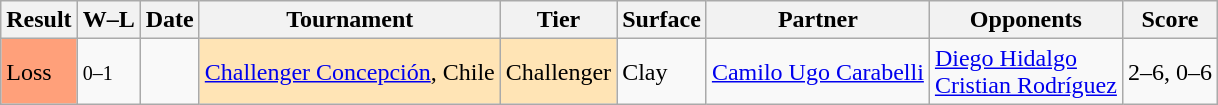<table class="wikitable">
<tr>
<th>Result</th>
<th class="unsortable">W–L</th>
<th>Date</th>
<th>Tournament</th>
<th>Tier</th>
<th>Surface</th>
<th>Partner</th>
<th>Opponents</th>
<th class="unsortable">Score</th>
</tr>
<tr>
<td bgcolor=ffa07a>Loss</td>
<td><small>0–1</small></td>
<td><a href='#'></a></td>
<td style="background:moccasin;"><a href='#'>Challenger Concepción</a>, Chile</td>
<td style="background:moccasin;">Challenger</td>
<td>Clay</td>
<td> <a href='#'>Camilo Ugo Carabelli</a></td>
<td> <a href='#'>Diego Hidalgo</a><br> <a href='#'>Cristian Rodríguez</a></td>
<td>2–6, 0–6</td>
</tr>
</table>
